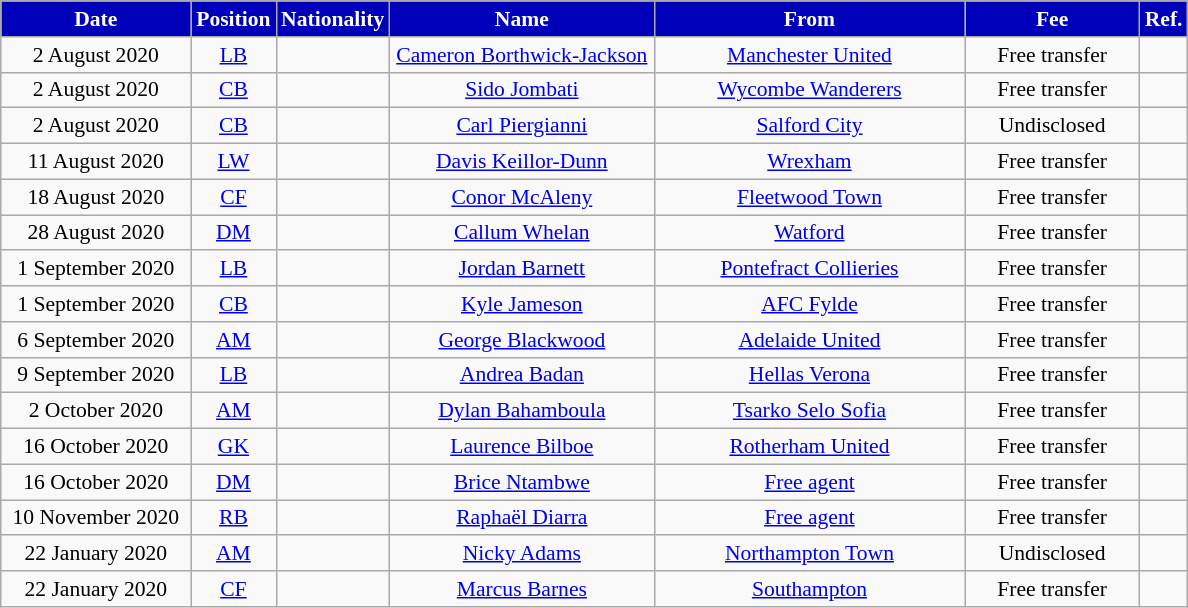<table class="wikitable"  style="text-align:center; font-size:90%; ">
<tr>
<th style="background:#0000BB; color:#FFFFFF; width:120px;">Date</th>
<th style="background:#0000BB; color:#FFFFFF; width:50px;">Position</th>
<th style="background:#0000BB; color:#FFFFFF; width:50px;">Nationality</th>
<th style="background:#0000BB; color:#FFFFFF; width:170px;">Name</th>
<th style="background:#0000BB; color:#FFFFFF; width:200px;">From</th>
<th style="background:#0000BB; color:#FFFFFF; width:110px;">Fee</th>
<th style="background:#0000BB; color:#FFFFFF; width:25px;">Ref.</th>
</tr>
<tr>
<td>2 August 2020</td>
<td><a href='#'>LB</a></td>
<td></td>
<td><a href='#'>Cameron Borthwick-Jackson</a></td>
<td> <a href='#'>Manchester United</a></td>
<td>Free transfer</td>
<td></td>
</tr>
<tr>
<td>2 August 2020</td>
<td><a href='#'>CB</a></td>
<td></td>
<td><a href='#'>Sido Jombati</a></td>
<td> <a href='#'>Wycombe Wanderers</a></td>
<td>Free transfer</td>
<td></td>
</tr>
<tr>
<td>2 August 2020</td>
<td><a href='#'>CB</a></td>
<td></td>
<td><a href='#'>Carl Piergianni</a></td>
<td> <a href='#'>Salford City</a></td>
<td>Undisclosed</td>
<td></td>
</tr>
<tr>
<td>11 August 2020</td>
<td><a href='#'>LW</a></td>
<td></td>
<td><a href='#'>Davis Keillor-Dunn</a></td>
<td> <a href='#'>Wrexham</a></td>
<td>Free transfer</td>
<td></td>
</tr>
<tr>
<td>18 August 2020</td>
<td><a href='#'>CF</a></td>
<td></td>
<td><a href='#'>Conor McAleny</a></td>
<td> <a href='#'>Fleetwood Town</a></td>
<td>Free transfer</td>
<td></td>
</tr>
<tr>
<td>28 August 2020</td>
<td><a href='#'>DM</a></td>
<td></td>
<td><a href='#'>Callum Whelan</a></td>
<td> <a href='#'>Watford</a></td>
<td>Free transfer</td>
<td></td>
</tr>
<tr>
<td>1 September 2020</td>
<td><a href='#'>LB</a></td>
<td></td>
<td><a href='#'>Jordan Barnett</a></td>
<td> <a href='#'>Pontefract Collieries</a></td>
<td>Free transfer</td>
<td></td>
</tr>
<tr>
<td>1 September 2020</td>
<td><a href='#'>CB</a></td>
<td></td>
<td><a href='#'>Kyle Jameson</a></td>
<td> <a href='#'>AFC Fylde</a></td>
<td>Free transfer</td>
<td></td>
</tr>
<tr>
<td>6 September 2020</td>
<td><a href='#'>AM</a></td>
<td></td>
<td><a href='#'>George Blackwood</a></td>
<td> <a href='#'>Adelaide United</a></td>
<td>Free transfer</td>
<td></td>
</tr>
<tr>
<td>9 September 2020</td>
<td><a href='#'>LB</a></td>
<td></td>
<td><a href='#'>Andrea Badan</a></td>
<td> <a href='#'>Hellas Verona</a></td>
<td>Free transfer</td>
<td></td>
</tr>
<tr>
<td>2 October 2020</td>
<td><a href='#'>AM</a></td>
<td></td>
<td><a href='#'>Dylan Bahamboula</a></td>
<td> <a href='#'>Tsarko Selo Sofia</a></td>
<td>Free transfer</td>
<td></td>
</tr>
<tr>
<td>16 October 2020</td>
<td><a href='#'>GK</a></td>
<td></td>
<td><a href='#'>Laurence Bilboe</a></td>
<td> <a href='#'>Rotherham United</a></td>
<td>Free transfer</td>
<td></td>
</tr>
<tr>
<td>16 October 2020</td>
<td><a href='#'>DM</a></td>
<td></td>
<td><a href='#'>Brice Ntambwe</a></td>
<td> <a href='#'>Free agent</a></td>
<td>Free transfer</td>
<td></td>
</tr>
<tr>
<td>10 November 2020</td>
<td><a href='#'>RB</a></td>
<td></td>
<td><a href='#'>Raphaël Diarra</a></td>
<td> <a href='#'>Free agent</a></td>
<td>Free transfer</td>
<td></td>
</tr>
<tr>
<td>22 January 2020</td>
<td><a href='#'>AM</a></td>
<td></td>
<td><a href='#'>Nicky Adams</a></td>
<td> <a href='#'>Northampton Town</a></td>
<td>Undisclosed</td>
<td></td>
</tr>
<tr>
<td>22 January 2020</td>
<td><a href='#'>CF</a></td>
<td></td>
<td><a href='#'>Marcus Barnes</a></td>
<td> <a href='#'>Southampton</a></td>
<td>Free transfer</td>
<td></td>
</tr>
</table>
